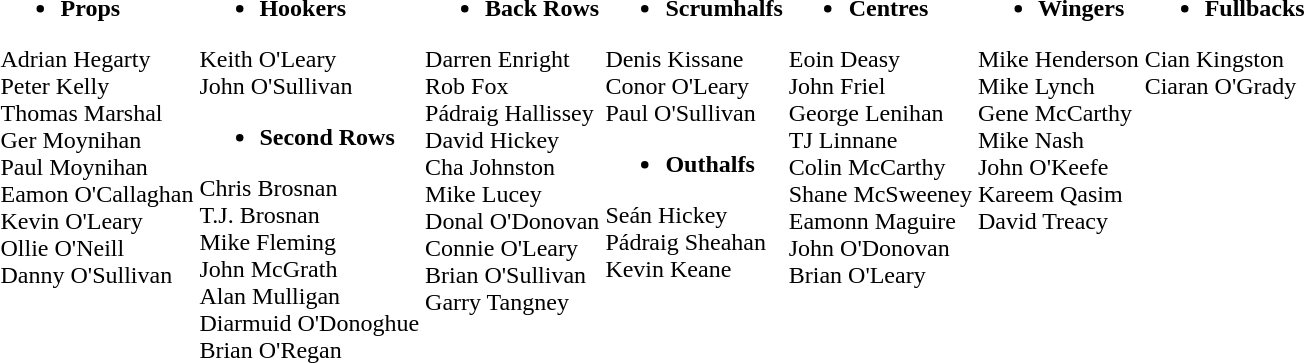<table>
<tr style="vertical-align:top">
<td><br><ul><li><strong>Props</strong></li></ul>Adrian Hegarty<br>
Peter Kelly<br>
Thomas Marshal<br>
Ger Moynihan<br>
Paul Moynihan<br>
Eamon O'Callaghan<br>
Kevin O'Leary<br>
Ollie O'Neill<br>
Danny O'Sullivan<br></td>
<td><br><ul><li><strong>Hookers</strong></li></ul>Keith O'Leary<br>
John O'Sullivan<ul><li><strong>Second Rows</strong></li></ul>Chris Brosnan<br>
T.J. Brosnan<br>
Mike Fleming<br>
John McGrath<br>
Alan Mulligan<br>
Diarmuid O'Donoghue<br>
Brian O'Regan<br></td>
<td><br><ul><li><strong>Back Rows</strong></li></ul>Darren Enright<br>
Rob Fox<br>
Pádraig Hallissey<br>
David Hickey<br>
Cha Johnston<br>
Mike Lucey<br>
Donal O'Donovan<br>
Connie O'Leary<br>
Brian O'Sullivan<br>
Garry Tangney<br></td>
<td><br><ul><li><strong>Scrumhalfs</strong></li></ul>Denis Kissane<br>
Conor O'Leary<br>
Paul O'Sullivan<ul><li><strong>Outhalfs</strong></li></ul>Seán Hickey<br>
Pádraig Sheahan<br>
Kevin Keane <br></td>
<td><br><ul><li><strong>Centres</strong></li></ul>Eoin Deasy<br>
John Friel<br>
George Lenihan<br>
TJ Linnane<br>
Colin McCarthy<br>
Shane McSweeney<br>
Eamonn Maguire<br>
John O'Donovan<br>
Brian O'Leary<br></td>
<td><br><ul><li><strong>Wingers</strong></li></ul>Mike Henderson<br>
Mike Lynch<br>
Gene McCarthy<br>
Mike Nash<br>
John O'Keefe<br>
Kareem Qasim<br>
David Treacy<br></td>
<td><br><ul><li><strong>Fullbacks</strong></li></ul>Cian Kingston<br>
Ciaran O'Grady<br></td>
</tr>
</table>
